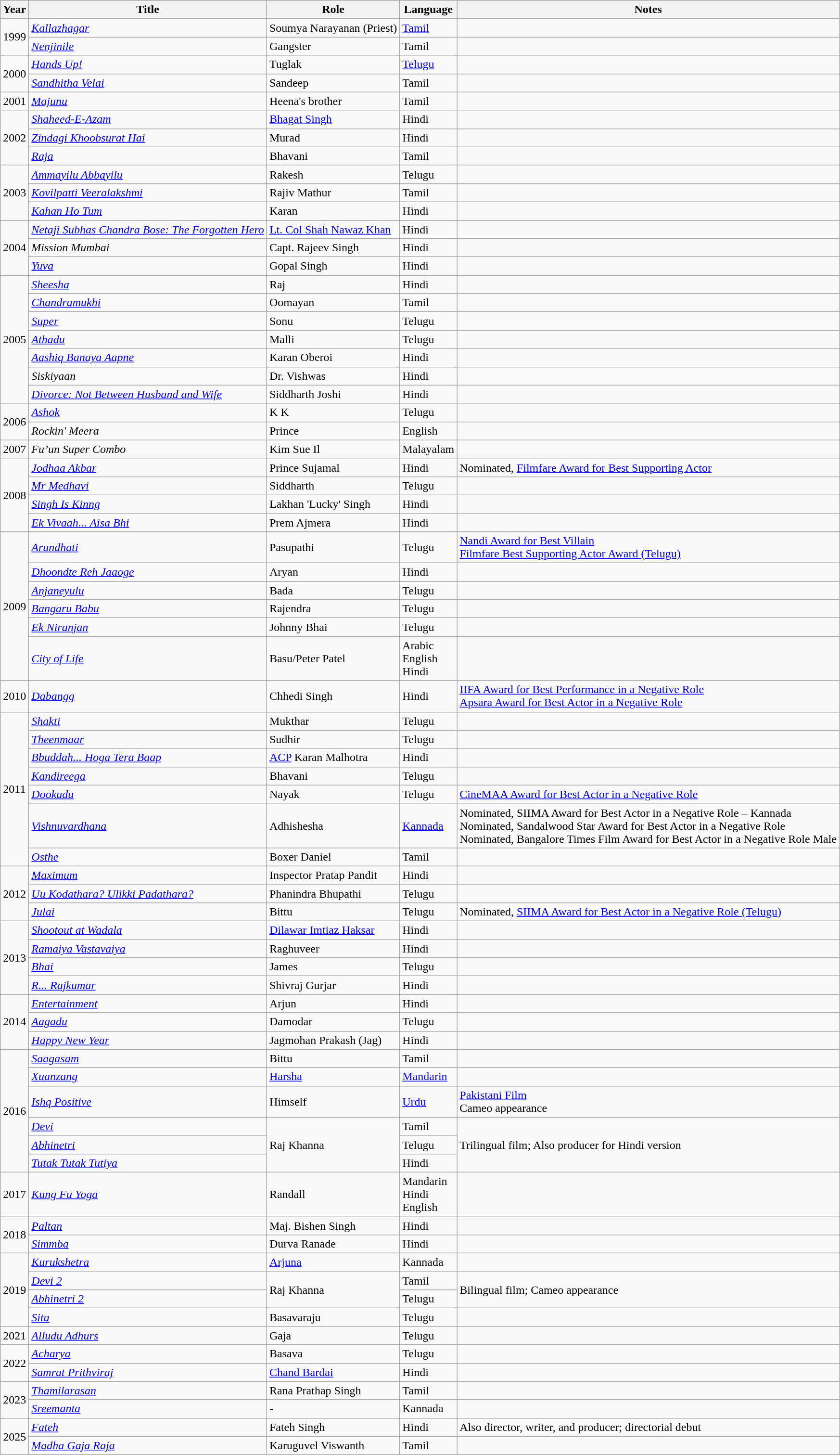<table class="wikitable plainrowheaders sortable">
<tr>
<th scope="col">Year</th>
<th scope="col">Title</th>
<th scope="col">Role</th>
<th scope="col">Language</th>
<th scope="col" class="unsortable">Notes</th>
</tr>
<tr>
<td rowspan="2">1999</td>
<td><em><a href='#'>Kallazhagar</a></em></td>
<td>Soumya Narayanan (Priest)</td>
<td><a href='#'>Tamil</a></td>
<td></td>
</tr>
<tr>
<td><em><a href='#'>Nenjinile</a></em></td>
<td>Gangster</td>
<td>Tamil</td>
<td></td>
</tr>
<tr>
<td rowspan="2">2000</td>
<td><em><a href='#'>Hands Up!</a></em></td>
<td>Tuglak</td>
<td><a href='#'>Telugu</a></td>
<td></td>
</tr>
<tr>
<td><em><a href='#'>Sandhitha Velai</a></em></td>
<td>Sandeep</td>
<td>Tamil</td>
<td></td>
</tr>
<tr>
<td>2001</td>
<td><em><a href='#'>Majunu</a></em></td>
<td>Heena's brother</td>
<td>Tamil</td>
<td></td>
</tr>
<tr>
<td rowspan="3">2002</td>
<td><em><a href='#'>Shaheed-E-Azam</a></em></td>
<td><a href='#'>Bhagat Singh</a></td>
<td>Hindi</td>
<td></td>
</tr>
<tr>
<td><em><a href='#'>Zindagi Khoobsurat Hai</a></em></td>
<td>Murad</td>
<td>Hindi</td>
<td></td>
</tr>
<tr>
<td><em><a href='#'>Raja</a></em></td>
<td>Bhavani</td>
<td>Tamil</td>
<td></td>
</tr>
<tr>
<td rowspan="3">2003</td>
<td><em><a href='#'>Ammayilu Abbayilu</a></em></td>
<td>Rakesh</td>
<td>Telugu</td>
<td></td>
</tr>
<tr>
<td><em><a href='#'>Kovilpatti Veeralakshmi</a></em></td>
<td>Rajiv Mathur</td>
<td>Tamil</td>
<td></td>
</tr>
<tr>
<td><em><a href='#'>Kahan Ho Tum</a></em></td>
<td>Karan</td>
<td>Hindi</td>
<td></td>
</tr>
<tr>
<td rowspan="3">2004</td>
<td><em><a href='#'>Netaji Subhas Chandra Bose: The Forgotten Hero</a></em></td>
<td><a href='#'>Lt. Col Shah Nawaz Khan</a></td>
<td>Hindi</td>
<td></td>
</tr>
<tr>
<td><em>Mission Mumbai</em></td>
<td>Capt. Rajeev Singh</td>
<td>Hindi</td>
<td></td>
</tr>
<tr>
<td><em><a href='#'>Yuva</a></em></td>
<td>Gopal Singh</td>
<td>Hindi</td>
<td></td>
</tr>
<tr>
<td rowspan="7">2005</td>
<td><em><a href='#'>Sheesha</a></em></td>
<td>Raj</td>
<td>Hindi</td>
<td></td>
</tr>
<tr>
<td><em><a href='#'>Chandramukhi</a></em></td>
<td>Oomayan</td>
<td>Tamil</td>
<td></td>
</tr>
<tr>
<td><em><a href='#'>Super</a></em></td>
<td>Sonu</td>
<td>Telugu</td>
<td></td>
</tr>
<tr>
<td><em><a href='#'>Athadu</a></em></td>
<td>Malli</td>
<td>Telugu</td>
<td></td>
</tr>
<tr>
<td><em><a href='#'>Aashiq Banaya Aapne</a></em></td>
<td>Karan Oberoi</td>
<td>Hindi</td>
<td></td>
</tr>
<tr>
<td><em>Siskiyaan</em></td>
<td>Dr. Vishwas</td>
<td>Hindi</td>
<td></td>
</tr>
<tr>
<td><em><a href='#'>Divorce: Not Between Husband and Wife</a></em></td>
<td>Siddharth Joshi</td>
<td>Hindi</td>
<td></td>
</tr>
<tr>
<td rowspan="2">2006</td>
<td><em><a href='#'>Ashok</a></em></td>
<td>K K</td>
<td>Telugu</td>
<td></td>
</tr>
<tr>
<td><em>Rockin' Meera</em></td>
<td>Prince</td>
<td>English</td>
<td></td>
</tr>
<tr>
<td>2007</td>
<td><em>Fu’un Super Combo</em></td>
<td>Kim Sue Il</td>
<td>Malayalam</td>
<td></td>
</tr>
<tr>
<td rowspan="4">2008</td>
<td><em><a href='#'>Jodhaa Akbar</a></em></td>
<td>Prince Sujamal</td>
<td>Hindi</td>
<td>Nominated, <a href='#'>Filmfare Award for Best Supporting Actor</a></td>
</tr>
<tr>
<td><em><a href='#'>Mr Medhavi</a></em></td>
<td>Siddharth</td>
<td>Telugu</td>
<td></td>
</tr>
<tr>
<td><em><a href='#'>Singh Is Kinng</a></em></td>
<td>Lakhan 'Lucky' Singh</td>
<td>Hindi</td>
<td></td>
</tr>
<tr>
<td><em><a href='#'>Ek Vivaah... Aisa Bhi</a></em></td>
<td>Prem Ajmera</td>
<td>Hindi</td>
<td></td>
</tr>
<tr>
<td rowspan="6">2009</td>
<td><em><a href='#'>Arundhati</a></em></td>
<td>Pasupathi</td>
<td>Telugu</td>
<td><a href='#'>Nandi Award for Best Villain</a><br><a href='#'>Filmfare Best Supporting Actor Award (Telugu)</a></td>
</tr>
<tr>
<td><em><a href='#'>Dhoondte Reh Jaaoge</a></em></td>
<td>Aryan</td>
<td>Hindi</td>
<td></td>
</tr>
<tr>
<td><em><a href='#'>Anjaneyulu</a></em></td>
<td>Bada</td>
<td>Telugu</td>
<td></td>
</tr>
<tr>
<td><em><a href='#'>Bangaru Babu</a></em></td>
<td>Rajendra</td>
<td>Telugu</td>
<td></td>
</tr>
<tr>
<td><em><a href='#'>Ek Niranjan</a></em></td>
<td>Johnny Bhai</td>
<td>Telugu</td>
<td></td>
</tr>
<tr>
<td><em><a href='#'>City of Life</a></em></td>
<td>Basu/Peter Patel</td>
<td>Arabic<br>English<br>Hindi</td>
<td></td>
</tr>
<tr>
<td>2010</td>
<td><em><a href='#'>Dabangg</a></em></td>
<td>Chhedi Singh</td>
<td>Hindi</td>
<td><a href='#'>IIFA Award for Best Performance in a Negative Role</a><br><a href='#'>Apsara Award for Best Actor in a Negative Role</a></td>
</tr>
<tr>
<td rowspan="7">2011</td>
<td><em><a href='#'>Shakti</a></em></td>
<td>Mukthar</td>
<td>Telugu</td>
<td></td>
</tr>
<tr>
<td><em><a href='#'>Theenmaar</a></em></td>
<td>Sudhir</td>
<td>Telugu</td>
<td></td>
</tr>
<tr>
<td><em><a href='#'>Bbuddah... Hoga Tera Baap</a></em></td>
<td><a href='#'>ACP</a> Karan Malhotra</td>
<td>Hindi</td>
<td></td>
</tr>
<tr>
<td><em><a href='#'>Kandireega</a></em></td>
<td>Bhavani</td>
<td>Telugu</td>
<td></td>
</tr>
<tr>
<td><em><a href='#'>Dookudu</a></em></td>
<td>Nayak</td>
<td>Telugu</td>
<td><a href='#'>CineMAA Award for Best Actor in a Negative Role</a></td>
</tr>
<tr>
<td><em><a href='#'>Vishnuvardhana</a></em></td>
<td>Adhishesha</td>
<td><a href='#'>Kannada</a></td>
<td>Nominated, SIIMA Award for Best Actor in a Negative Role – Kannada<br>Nominated, Sandalwood Star Award for Best Actor in a Negative Role<br>Nominated, Bangalore Times Film Award for Best Actor in a Negative Role Male</td>
</tr>
<tr>
<td><em><a href='#'>Osthe</a></em></td>
<td>Boxer Daniel</td>
<td>Tamil</td>
<td></td>
</tr>
<tr>
<td rowspan="3">2012</td>
<td><em><a href='#'>Maximum</a></em></td>
<td>Inspector Pratap Pandit</td>
<td>Hindi</td>
<td></td>
</tr>
<tr>
<td><em><a href='#'>Uu Kodathara? Ulikki Padathara?</a></em></td>
<td>Phanindra Bhupathi</td>
<td>Telugu</td>
<td></td>
</tr>
<tr>
<td><em><a href='#'>Julai</a></em></td>
<td>Bittu</td>
<td>Telugu</td>
<td>Nominated, <a href='#'>SIIMA Award for Best Actor in a Negative Role (Telugu)</a></td>
</tr>
<tr>
<td rowspan="4">2013</td>
<td><em><a href='#'>Shootout at Wadala</a></em></td>
<td><a href='#'>Dilawar Imtiaz Haksar</a></td>
<td>Hindi</td>
<td></td>
</tr>
<tr>
<td><em><a href='#'>Ramaiya Vastavaiya</a></em></td>
<td>Raghuveer</td>
<td>Hindi</td>
<td></td>
</tr>
<tr>
<td><em><a href='#'>Bhai</a></em></td>
<td>James</td>
<td>Telugu</td>
<td></td>
</tr>
<tr>
<td><em><a href='#'>R... Rajkumar</a></em></td>
<td>Shivraj Gurjar</td>
<td>Hindi</td>
<td></td>
</tr>
<tr>
<td rowspan="3">2014</td>
<td><em><a href='#'>Entertainment</a></em></td>
<td>Arjun</td>
<td>Hindi</td>
<td></td>
</tr>
<tr>
<td><em><a href='#'>Aagadu</a></em></td>
<td>Damodar</td>
<td>Telugu</td>
<td></td>
</tr>
<tr>
<td><em><a href='#'>Happy New Year</a></em></td>
<td>Jagmohan Prakash (Jag)</td>
<td>Hindi</td>
<td></td>
</tr>
<tr>
<td rowspan="6">2016</td>
<td><em><a href='#'>Saagasam</a></em></td>
<td>Bittu</td>
<td>Tamil</td>
<td></td>
</tr>
<tr>
<td><em><a href='#'>Xuanzang</a></em></td>
<td><a href='#'>Harsha</a></td>
<td><a href='#'>Mandarin</a></td>
<td></td>
</tr>
<tr>
<td><em><a href='#'>Ishq Positive</a></em></td>
<td>Himself</td>
<td><a href='#'>Urdu</a></td>
<td><a href='#'>Pakistani Film</a><br>Cameo appearance</td>
</tr>
<tr>
<td><em><a href='#'>Devi</a></em></td>
<td rowspan="3">Raj Khanna</td>
<td>Tamil</td>
<td rowspan="3">Trilingual film; Also producer for Hindi version</td>
</tr>
<tr>
<td><em><a href='#'>Abhinetri</a></em></td>
<td>Telugu</td>
</tr>
<tr>
<td><em><a href='#'>Tutak Tutak Tutiya</a></em></td>
<td>Hindi</td>
</tr>
<tr>
<td>2017</td>
<td><em><a href='#'>Kung Fu Yoga</a></em></td>
<td>Randall</td>
<td>Mandarin<br>Hindi<br>English</td>
<td></td>
</tr>
<tr>
<td rowspan="2">2018</td>
<td><em><a href='#'>Paltan</a></em></td>
<td>Maj. Bishen Singh</td>
<td>Hindi</td>
<td></td>
</tr>
<tr>
<td><em><a href='#'>Simmba</a></em></td>
<td>Durva Ranade</td>
<td>Hindi</td>
<td></td>
</tr>
<tr>
<td rowspan="4">2019</td>
<td><em><a href='#'>Kurukshetra</a></em></td>
<td><a href='#'>Arjuna</a></td>
<td>Kannada</td>
<td></td>
</tr>
<tr>
<td><em><a href='#'>Devi 2</a></em></td>
<td rowspan="2">Raj Khanna</td>
<td>Tamil</td>
<td rowspan="2">Bilingual film; Cameo appearance</td>
</tr>
<tr>
<td><em><a href='#'>Abhinetri 2</a></em></td>
<td>Telugu</td>
</tr>
<tr>
<td><em><a href='#'>Sita</a></em></td>
<td>Basavaraju</td>
<td>Telugu</td>
<td></td>
</tr>
<tr>
<td rowspan="1">2021</td>
<td><em><a href='#'>Alludu Adhurs</a></em></td>
<td>Gaja</td>
<td>Telugu</td>
<td></td>
</tr>
<tr>
<td rowspan="2">2022</td>
<td><em><a href='#'>Acharya</a></em></td>
<td>Basava</td>
<td>Telugu</td>
<td></td>
</tr>
<tr>
<td><em><a href='#'>Samrat Prithviraj</a></em></td>
<td><a href='#'>Chand Bardai</a></td>
<td>Hindi</td>
<td></td>
</tr>
<tr>
<td rowspan="2">2023</td>
<td><em><a href='#'>Thamilarasan</a></em></td>
<td>Rana Prathap Singh</td>
<td>Tamil</td>
<td></td>
</tr>
<tr>
<td><em><a href='#'>Sreemanta</a></em></td>
<td>-</td>
<td>Kannada</td>
<td></td>
</tr>
<tr>
<td rowspan="2">2025</td>
<td><em><a href='#'>Fateh</a></em></td>
<td>Fateh Singh</td>
<td>Hindi</td>
<td>Also director, writer, and producer; directorial debut</td>
</tr>
<tr>
<td><em><a href='#'>Madha Gaja Raja</a></em></td>
<td>Karuguvel Viswanth</td>
<td>Tamil</td>
<td></td>
</tr>
</table>
